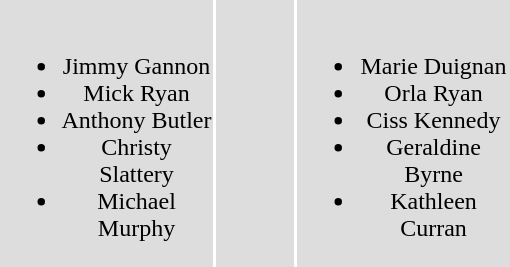<table>
<tr align=center bgcolor="#dddddd">
<td width="140" valign="top"><br><ul><li>Jimmy Gannon</li><li>Mick Ryan</li><li>Anthony Butler</li><li>Christy Slattery</li><li>Michael Murphy</li></ul></td>
<td width="50"> </td>
<td width="140" valign="top"><br><ul><li>Marie Duignan</li><li>Orla Ryan</li><li>Ciss Kennedy</li><li>Geraldine Byrne</li><li>Kathleen Curran</li></ul></td>
</tr>
</table>
